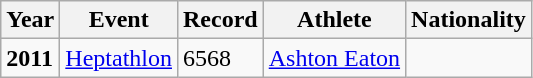<table class="wikitable">
<tr>
<th>Year</th>
<th>Event</th>
<th>Record</th>
<th>Athlete</th>
<th>Nationality</th>
</tr>
<tr>
<td><strong>2011</strong></td>
<td><a href='#'>Heptathlon</a></td>
<td>6568</td>
<td><a href='#'>Ashton Eaton</a></td>
<td></td>
</tr>
</table>
